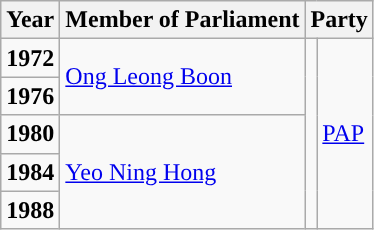<table class="wikitable">
<tr>
<th>Year</th>
<th>Member of Parliament</th>
<th colspan="2">Party</th>
</tr>
<tr>
<td><strong>1972</strong></td>
<td rowspan="2"><a href='#'>Ong Leong Boon</a></td>
<td rowspan="5"></td>
<td rowspan="5"><a href='#'>PAP</a></td>
</tr>
<tr>
<td><strong>1976</strong></td>
</tr>
<tr>
<td><strong>1980</strong></td>
<td rowspan="3"><a href='#'>Yeo Ning Hong</a></td>
</tr>
<tr>
<td><strong>1984</strong></td>
</tr>
<tr>
<td><strong>1988</strong></td>
</tr>
</table>
